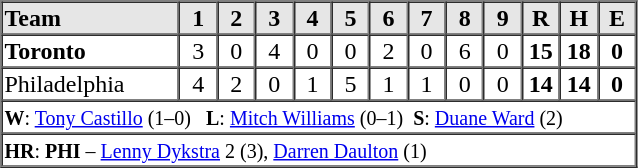<table border=1 cellspacing=0 width=425 style="margin-left:3em;">
<tr style="text-align:center; background-color:#e6e6e6;">
<th align=left width=28%>Team</th>
<th width=6%>1</th>
<th width=6%>2</th>
<th width=6%>3</th>
<th width=6%>4</th>
<th width=6%>5</th>
<th width=6%>6</th>
<th width=6%>7</th>
<th width=6%>8</th>
<th width=6%>9</th>
<th width=6%>R</th>
<th width=6%>H</th>
<th width=6%>E</th>
</tr>
<tr style="text-align:center;">
<td align=left><strong>Toronto</strong></td>
<td>3</td>
<td>0</td>
<td>4</td>
<td>0</td>
<td>0</td>
<td>2</td>
<td>0</td>
<td>6</td>
<td>0</td>
<td><strong>15</strong></td>
<td><strong>18</strong></td>
<td><strong>0</strong></td>
</tr>
<tr style="text-align:center;">
<td align=left>Philadelphia</td>
<td>4</td>
<td>2</td>
<td>0</td>
<td>1</td>
<td>5</td>
<td>1</td>
<td>1</td>
<td>0</td>
<td>0</td>
<td><strong>14</strong></td>
<td><strong>14</strong></td>
<td><strong>0</strong></td>
</tr>
<tr style="text-align:left;">
<td colspan=13><small><strong>W</strong>: <a href='#'>Tony Castillo</a> (1–0)   <strong>L</strong>: <a href='#'>Mitch Williams</a> (0–1)  <strong>S</strong>: <a href='#'>Duane Ward</a> (2)</small></td>
</tr>
<tr style="text-align:left;">
<td colspan=13><small><strong>HR</strong>: <strong>PHI</strong> – <a href='#'>Lenny Dykstra</a> 2 (3), <a href='#'>Darren Daulton</a> (1)</small></td>
</tr>
</table>
